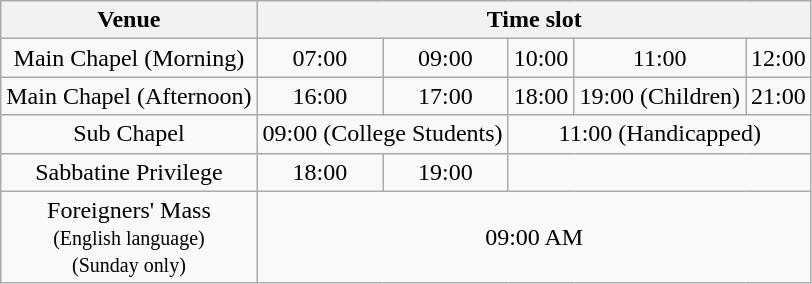<table class="wikitable" style="text-align: center">
<tr>
<th>Venue</th>
<th colspan=5>Time slot</th>
</tr>
<tr>
<td>Main Chapel (Morning)</td>
<td>07:00</td>
<td>09:00</td>
<td>10:00</td>
<td>11:00</td>
<td>12:00</td>
</tr>
<tr>
<td>Main Chapel (Afternoon)</td>
<td>16:00</td>
<td>17:00</td>
<td>18:00</td>
<td>19:00 (Children)</td>
<td>21:00</td>
</tr>
<tr>
<td>Sub Chapel</td>
<td colspan=2>09:00 (College Students)</td>
<td colspan=3>11:00 (Handicapped)</td>
</tr>
<tr>
<td>Sabbatine Privilege</td>
<td>18:00</td>
<td>19:00</td>
</tr>
<tr>
<td>Foreigners' Mass <br><small>(English language)<br> (Sunday only)</small></td>
<td colspan=5>09:00 AM</td>
</tr>
</table>
